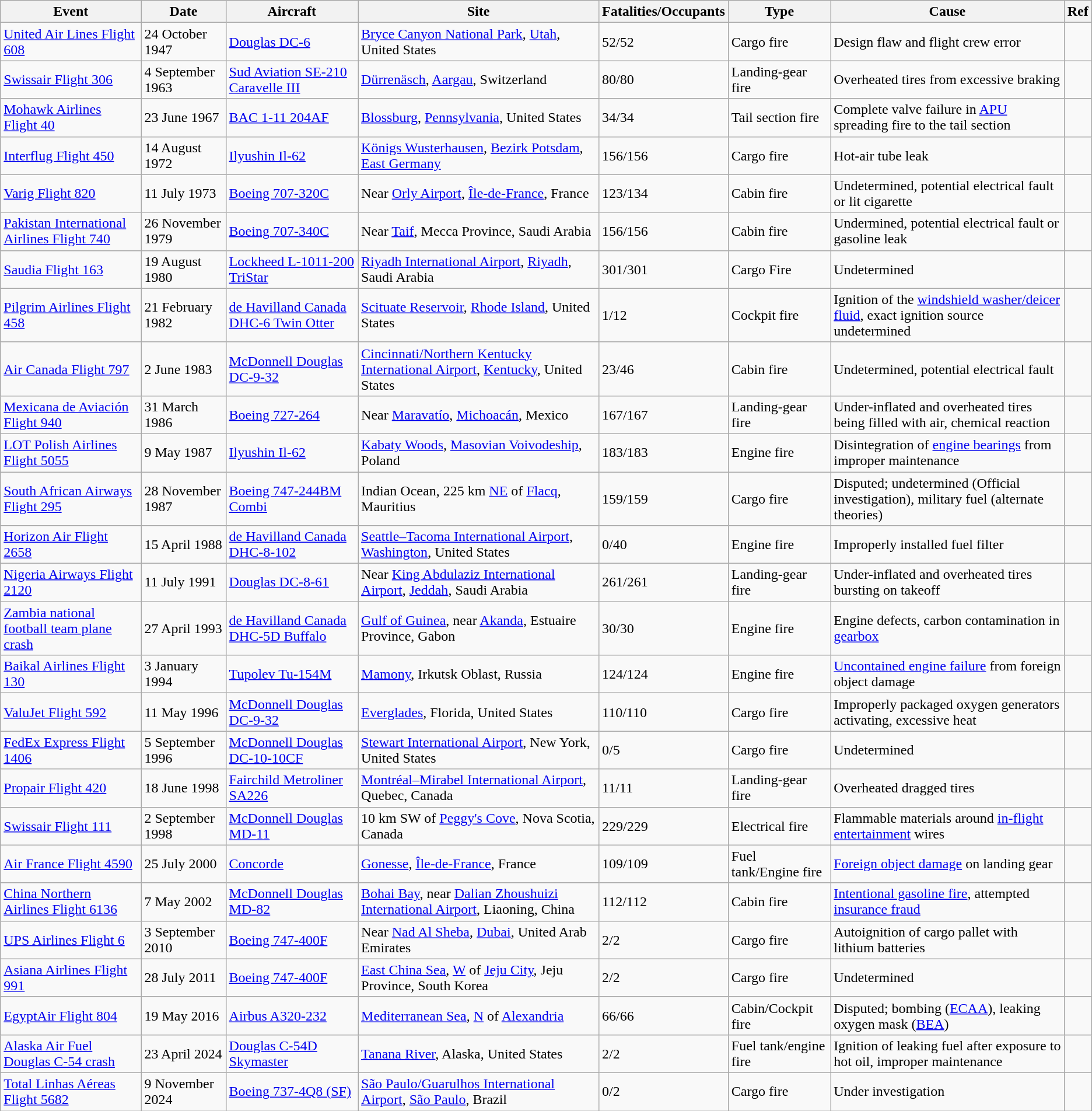<table class="wikitable sortable">
<tr>
<th>Event</th>
<th>Date</th>
<th>Aircraft</th>
<th>Site</th>
<th>Fatalities/Occupants</th>
<th>Type</th>
<th>Cause</th>
<th>Ref</th>
</tr>
<tr>
<td><a href='#'>United Air Lines Flight 608</a></td>
<td>24 October 1947</td>
<td><a href='#'>Douglas DC-6</a></td>
<td><a href='#'>Bryce Canyon National Park</a>, <a href='#'>Utah</a>, United States</td>
<td>52/52</td>
<td>Cargo fire</td>
<td>Design flaw and flight crew error</td>
<td></td>
</tr>
<tr>
<td><a href='#'>Swissair Flight 306</a></td>
<td>4 September 1963</td>
<td><a href='#'>Sud Aviation SE-210 Caravelle III</a></td>
<td><a href='#'>Dürrenäsch</a>, <a href='#'>Aargau</a>, Switzerland</td>
<td>80/80</td>
<td>Landing-gear fire</td>
<td>Overheated tires from excessive braking</td>
<td><br></td>
</tr>
<tr>
<td><a href='#'>Mohawk Airlines Flight 40</a></td>
<td>23 June 1967</td>
<td><a href='#'>BAC 1-11 204AF</a></td>
<td><a href='#'>Blossburg</a>, <a href='#'>Pennsylvania</a>, United States</td>
<td>34/34</td>
<td>Tail section fire</td>
<td>Complete valve failure in <a href='#'>APU</a> spreading fire to the tail section</td>
<td></td>
</tr>
<tr>
<td><a href='#'>Interflug Flight 450</a></td>
<td>14 August 1972</td>
<td><a href='#'>Ilyushin Il-62</a></td>
<td><a href='#'>Königs Wusterhausen</a>, <a href='#'>Bezirk Potsdam</a>, <a href='#'>East Germany</a></td>
<td>156/156</td>
<td>Cargo fire</td>
<td>Hot-air tube leak</td>
<td></td>
</tr>
<tr>
<td><a href='#'>Varig Flight 820</a></td>
<td>11 July 1973</td>
<td><a href='#'>Boeing 707-320C</a></td>
<td>Near <a href='#'>Orly Airport</a>, <a href='#'>Île-de-France</a>, France</td>
<td>123/134</td>
<td>Cabin fire</td>
<td>Undetermined, potential electrical fault or lit cigarette</td>
<td></td>
</tr>
<tr>
<td><a href='#'>Pakistan International Airlines Flight 740</a></td>
<td>26 November 1979</td>
<td><a href='#'>Boeing 707-340C</a></td>
<td>Near <a href='#'>Taif</a>, Mecca Province, Saudi Arabia</td>
<td>156/156</td>
<td>Cabin fire</td>
<td>Undermined, potential electrical fault or gasoline leak</td>
<td></td>
</tr>
<tr>
<td><a href='#'>Saudia Flight 163</a></td>
<td>19 August 1980</td>
<td><a href='#'>Lockheed L-1011-200 TriStar</a></td>
<td><a href='#'>Riyadh International Airport</a>, <a href='#'>Riyadh</a>, Saudi Arabia</td>
<td>301/301</td>
<td>Cargo Fire</td>
<td>Undetermined</td>
<td></td>
</tr>
<tr>
<td><a href='#'>Pilgrim Airlines Flight 458</a></td>
<td>21 February 1982</td>
<td><a href='#'>de Havilland Canada DHC-6 Twin Otter</a></td>
<td><a href='#'>Scituate Reservoir</a>, <a href='#'>Rhode Island</a>, United States</td>
<td>1/12</td>
<td>Cockpit fire</td>
<td>Ignition of the <a href='#'>windshield washer/deicer fluid</a>, exact ignition source undetermined</td>
<td></td>
</tr>
<tr>
<td><a href='#'>Air Canada Flight 797</a></td>
<td>2 June 1983</td>
<td><a href='#'>McDonnell Douglas DC-9-32</a></td>
<td><a href='#'>Cincinnati/Northern Kentucky International Airport</a>, <a href='#'>Kentucky</a>, United States</td>
<td>23/46</td>
<td>Cabin fire</td>
<td>Undetermined, potential electrical fault</td>
<td></td>
</tr>
<tr>
<td><a href='#'>Mexicana de Aviación Flight 940</a></td>
<td>31 March 1986</td>
<td><a href='#'>Boeing 727-264</a></td>
<td>Near <a href='#'>Maravatío</a>, <a href='#'>Michoacán</a>, Mexico</td>
<td>167/167</td>
<td>Landing-gear fire</td>
<td>Under-inflated and overheated tires being filled with air, chemical reaction</td>
<td></td>
</tr>
<tr>
<td><a href='#'>LOT Polish Airlines Flight 5055</a></td>
<td>9 May 1987</td>
<td><a href='#'>Ilyushin Il-62</a></td>
<td><a href='#'>Kabaty Woods</a>, <a href='#'>Masovian Voivodeship</a>, Poland</td>
<td>183/183</td>
<td>Engine fire</td>
<td>Disintegration of <a href='#'>engine bearings</a> from improper maintenance</td>
<td></td>
</tr>
<tr>
<td><a href='#'>South African Airways Flight 295</a></td>
<td>28 November 1987</td>
<td><a href='#'>Boeing 747-244BM Combi</a></td>
<td>Indian Ocean, 225 km <a href='#'>NE</a> of <a href='#'>Flacq</a>, Mauritius</td>
<td>159/159</td>
<td>Cargo fire</td>
<td>Disputed; undetermined (Official investigation), military fuel (alternate theories)</td>
<td></td>
</tr>
<tr>
<td><a href='#'>Horizon Air Flight 2658</a></td>
<td>15 April 1988</td>
<td><a href='#'>de Havilland Canada DHC-8-102</a></td>
<td><a href='#'>Seattle–Tacoma International Airport</a>, <a href='#'>Washington</a>, United States</td>
<td>0/40</td>
<td>Engine fire</td>
<td>Improperly installed fuel filter</td>
<td></td>
</tr>
<tr>
<td><a href='#'>Nigeria Airways Flight 2120</a></td>
<td>11 July 1991</td>
<td><a href='#'>Douglas DC-8-61</a></td>
<td>Near <a href='#'>King Abdulaziz International Airport</a>, <a href='#'>Jeddah</a>, Saudi Arabia</td>
<td>261/261</td>
<td>Landing-gear fire</td>
<td>Under-inflated and overheated tires bursting on takeoff</td>
<td></td>
</tr>
<tr>
<td><a href='#'>Zambia national football team plane crash</a></td>
<td>27 April 1993</td>
<td><a href='#'>de Havilland Canada DHC-5D Buffalo</a></td>
<td><a href='#'>Gulf of Guinea</a>, near <a href='#'>Akanda</a>, Estuaire Province, Gabon</td>
<td>30/30</td>
<td>Engine fire</td>
<td>Engine defects, carbon contamination in <a href='#'>gearbox</a></td>
<td></td>
</tr>
<tr>
<td><a href='#'>Baikal Airlines Flight 130</a></td>
<td>3 January 1994</td>
<td><a href='#'>Tupolev Tu-154M</a></td>
<td><a href='#'>Mamony</a>, Irkutsk Oblast, Russia</td>
<td>124/124</td>
<td>Engine fire</td>
<td><a href='#'>Uncontained engine failure</a> from foreign object damage</td>
<td></td>
</tr>
<tr>
<td><a href='#'>ValuJet Flight 592</a></td>
<td>11 May 1996</td>
<td><a href='#'>McDonnell Douglas DC-9-32</a></td>
<td><a href='#'>Everglades</a>, Florida, United States</td>
<td>110/110</td>
<td>Cargo fire</td>
<td>Improperly packaged oxygen generators activating, excessive heat</td>
<td></td>
</tr>
<tr>
<td><a href='#'>FedEx Express Flight 1406</a></td>
<td>5 September 1996</td>
<td><a href='#'>McDonnell Douglas DC-10-10CF</a></td>
<td><a href='#'>Stewart International Airport</a>, New York, United States</td>
<td>0/5</td>
<td>Cargo fire</td>
<td>Undetermined</td>
<td></td>
</tr>
<tr>
<td><a href='#'>Propair Flight 420</a></td>
<td>18 June 1998</td>
<td><a href='#'>Fairchild Metroliner SA226</a></td>
<td><a href='#'>Montréal–Mirabel International Airport</a>, Quebec, Canada</td>
<td>11/11</td>
<td>Landing-gear fire</td>
<td>Overheated dragged tires</td>
<td></td>
</tr>
<tr>
<td><a href='#'>Swissair Flight 111</a></td>
<td>2 September 1998</td>
<td><a href='#'>McDonnell Douglas MD-11</a></td>
<td>10 km SW of <a href='#'>Peggy's Cove</a>, Nova Scotia, Canada</td>
<td>229/229</td>
<td>Electrical fire</td>
<td>Flammable materials around <a href='#'>in-flight entertainment</a> wires</td>
<td></td>
</tr>
<tr>
<td><a href='#'>Air France Flight 4590</a></td>
<td>25 July 2000</td>
<td><a href='#'>Concorde</a></td>
<td><a href='#'>Gonesse</a>, <a href='#'>Île-de-France</a>, France</td>
<td>109/109</td>
<td>Fuel tank/Engine fire</td>
<td><a href='#'>Foreign object damage</a> on landing gear</td>
<td></td>
</tr>
<tr>
<td><a href='#'>China Northern Airlines Flight 6136</a></td>
<td>7 May 2002</td>
<td><a href='#'>McDonnell Douglas MD-82</a></td>
<td><a href='#'>Bohai Bay</a>, near <a href='#'>Dalian Zhoushuizi International Airport</a>, Liaoning, China</td>
<td>112/112</td>
<td>Cabin fire</td>
<td><a href='#'>Intentional gasoline fire</a>, attempted <a href='#'>insurance fraud</a></td>
<td></td>
</tr>
<tr>
<td><a href='#'>UPS Airlines Flight 6</a></td>
<td>3 September 2010</td>
<td><a href='#'>Boeing 747-400F</a></td>
<td>Near <a href='#'>Nad Al Sheba</a>, <a href='#'>Dubai</a>, United Arab Emirates</td>
<td>2/2</td>
<td>Cargo fire</td>
<td>Autoignition of cargo pallet with lithium batteries</td>
<td></td>
</tr>
<tr>
<td><a href='#'>Asiana Airlines Flight 991</a></td>
<td>28 July 2011</td>
<td><a href='#'>Boeing 747-400F</a></td>
<td><a href='#'>East China Sea</a>,  <a href='#'>W</a> of <a href='#'>Jeju City</a>, Jeju Province, South Korea</td>
<td>2/2</td>
<td>Cargo fire</td>
<td>Undetermined</td>
<td></td>
</tr>
<tr>
<td><a href='#'>EgyptAir Flight 804</a></td>
<td>19 May 2016</td>
<td><a href='#'>Airbus A320-232</a></td>
<td><a href='#'>Mediterranean Sea</a>,  <a href='#'>N</a> of <a href='#'>Alexandria</a></td>
<td>66/66</td>
<td>Cabin/Cockpit fire</td>
<td>Disputed; bombing (<a href='#'>ECAA</a>), leaking oxygen mask (<a href='#'>BEA</a>)</td>
<td></td>
</tr>
<tr>
<td><a href='#'>Alaska Air Fuel Douglas C-54 crash</a></td>
<td>23 April 2024</td>
<td><a href='#'>Douglas C-54D Skymaster</a></td>
<td><a href='#'>Tanana River</a>, Alaska, United States</td>
<td>2/2</td>
<td>Fuel tank/engine fire</td>
<td>Ignition of leaking fuel after exposure to hot oil, improper maintenance</td>
<td></td>
</tr>
<tr>
<td><a href='#'>Total Linhas Aéreas Flight 5682</a></td>
<td>9 November 2024</td>
<td><a href='#'>Boeing 737-4Q8 (SF)</a></td>
<td><a href='#'>São Paulo/Guarulhos International Airport</a>, <a href='#'>São Paulo</a>, Brazil</td>
<td>0/2</td>
<td>Cargo fire</td>
<td>Under investigation</td>
<td></td>
</tr>
</table>
